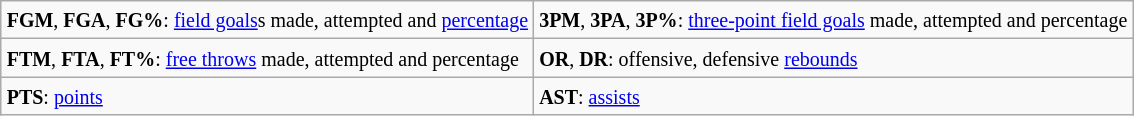<table style="margin:auto;"  class="wikitable">
<tr>
<td><small><strong>FGM</strong>, <strong>FGA</strong>, <strong>FG%</strong>: <a href='#'>field goals</a>s made, attempted and <a href='#'>percentage</a></small></td>
<td><small><strong>3PM</strong>, <strong>3PA</strong>, <strong>3P%</strong>: <a href='#'>three-point field goals</a> made, attempted and percentage</small></td>
</tr>
<tr>
<td><small><strong>FTM</strong>, <strong>FTA</strong>, <strong>FT%</strong>: <a href='#'>free throws</a> made, attempted and percentage</small></td>
<td><small><strong>OR</strong>, <strong>DR</strong>: offensive, defensive <a href='#'>rebounds</a></small></td>
</tr>
<tr>
<td><small><strong>PTS</strong>: <a href='#'>points</a></small></td>
<td><small><strong>AST</strong>: <a href='#'>assists</a> </small></td>
</tr>
</table>
